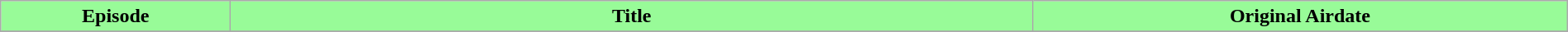<table class="wikitable plainrowheaders" style="width:100%;">
<tr>
<th style="background:#98fb98; width:3%;">Episode</th>
<th style="background:#98fb98; width:12%;">Title</th>
<th style="background:#98fb98; width:8%;">Original Airdate</th>
</tr>
<tr>
</tr>
</table>
